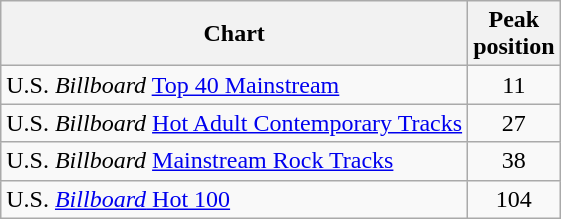<table class="wikitable sortable">
<tr>
<th>Chart</th>
<th>Peak<br>position</th>
</tr>
<tr>
<td>U.S. <em>Billboard</em> <a href='#'>Top 40 Mainstream</a></td>
<td style="text-align:center;">11</td>
</tr>
<tr>
<td>U.S. <em>Billboard</em> <a href='#'>Hot Adult Contemporary Tracks</a></td>
<td style="text-align:center;">27</td>
</tr>
<tr>
<td>U.S. <em>Billboard</em> <a href='#'>Mainstream Rock Tracks</a></td>
<td style="text-align:center;">38</td>
</tr>
<tr>
<td>U.S. <a href='#'><em>Billboard</em> Hot 100</a></td>
<td style="text-align:center;">104</td>
</tr>
</table>
